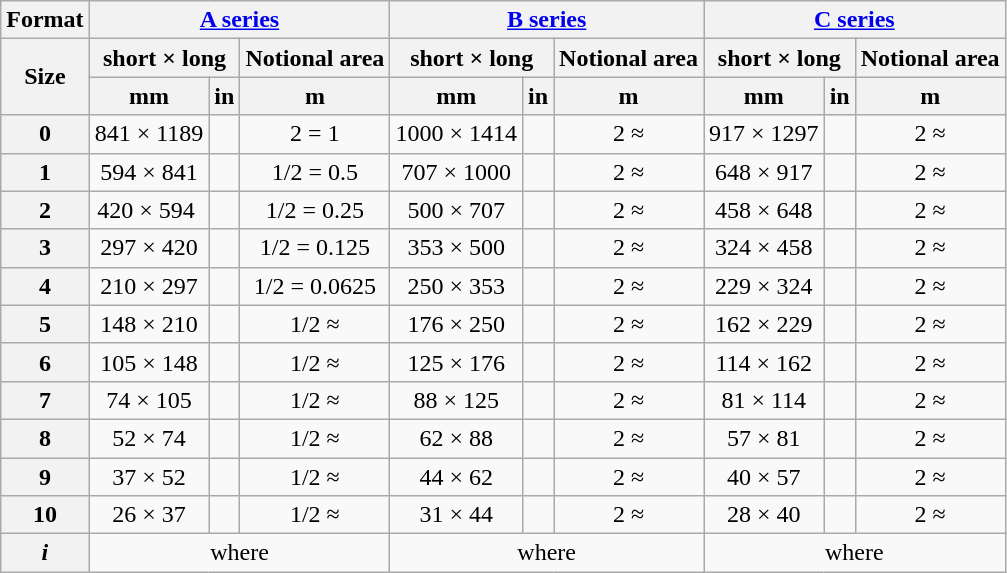<table class="wikitable" style="text-align: center;">
<tr>
<th>Format</th>
<th colspan="3"><a href='#'>A series</a></th>
<th colspan="3"><a href='#'>B series</a></th>
<th colspan="3"><a href='#'>C series</a></th>
</tr>
<tr>
<th rowspan="2">Size</th>
<th colspan="2">short × long</th>
<th>Notional area</th>
<th colspan="2">short × long</th>
<th>Notional area</th>
<th colspan="2">short × long</th>
<th>Notional area</th>
</tr>
<tr>
<th>mm</th>
<th>in</th>
<th>m</th>
<th>mm</th>
<th>in</th>
<th>m</th>
<th>mm</th>
<th>in</th>
<th>m</th>
</tr>
<tr>
<th>0</th>
<td>841 × 1189</td>
<td> </td>
<td>2 = 1 </td>
<td>1000 × 1414</td>
<td> </td>
<td>2 ≈ </td>
<td>917 × 1297</td>
<td> </td>
<td>2 ≈ </td>
</tr>
<tr>
<th>1</th>
<td>594 × 841</td>
<td> </td>
<td>1/2 = 0.5</td>
<td>707 × 1000</td>
<td> </td>
<td>2 ≈ </td>
<td>648 × 917</td>
<td> </td>
<td>2 ≈ </td>
</tr>
<tr>
<th>2</th>
<td>420 × 594 </td>
<td> </td>
<td>1/2 = 0.25</td>
<td>500 × 707</td>
<td> </td>
<td>2 ≈ </td>
<td>458 × 648</td>
<td> </td>
<td>2 ≈ </td>
</tr>
<tr>
<th>3</th>
<td>297 × 420</td>
<td> </td>
<td>1/2 = 0.125</td>
<td>353 × 500</td>
<td> </td>
<td>2 ≈  </td>
<td>324 × 458</td>
<td> </td>
<td>2 ≈  </td>
</tr>
<tr>
<th>4</th>
<td>210 × 297</td>
<td> </td>
<td>1/2 = 0.0625</td>
<td>250 × 353</td>
<td> </td>
<td>2 ≈  </td>
<td>229 × 324</td>
<td> </td>
<td>2 ≈  </td>
</tr>
<tr>
<th>5</th>
<td>148 × 210</td>
<td> </td>
<td>1/2 ≈ </td>
<td>176 × 250</td>
<td> </td>
<td>2 ≈  </td>
<td>162 × 229</td>
<td> </td>
<td>2 ≈  </td>
</tr>
<tr>
<th>6</th>
<td>105 × 148</td>
<td> </td>
<td>1/2 ≈ </td>
<td>125 × 176</td>
<td> </td>
<td>2 ≈  </td>
<td>114 × 162</td>
<td> </td>
<td>2 ≈  </td>
</tr>
<tr>
<th>7</th>
<td>74 × 105</td>
<td> </td>
<td>1/2 ≈ </td>
<td>88 × 125</td>
<td> </td>
<td>2 ≈  </td>
<td>81 × 114</td>
<td> </td>
<td>2 ≈  </td>
</tr>
<tr>
<th>8</th>
<td>52 × 74</td>
<td> </td>
<td>1/2 ≈ </td>
<td>62 × 88</td>
<td> </td>
<td>2 ≈  </td>
<td>57 × 81</td>
<td> </td>
<td>2 ≈  </td>
</tr>
<tr>
<th>9</th>
<td>37 × 52</td>
<td> </td>
<td>1/2 ≈ </td>
<td>44 × 62</td>
<td> </td>
<td>2 ≈  </td>
<td>40 × 57</td>
<td> </td>
<td>2 ≈  </td>
</tr>
<tr>
<th>10</th>
<td>26 × 37</td>
<td> </td>
<td>1/2 ≈ </td>
<td>31 × 44</td>
<td> </td>
<td>2 ≈  </td>
<td>28 × 40</td>
<td> </td>
<td>2 ≈  </td>
</tr>
<tr>
<th><em>i</em></th>
<td colspan=3> where </td>
<td colspan=3> where </td>
<td colspan=3> where </td>
</tr>
</table>
